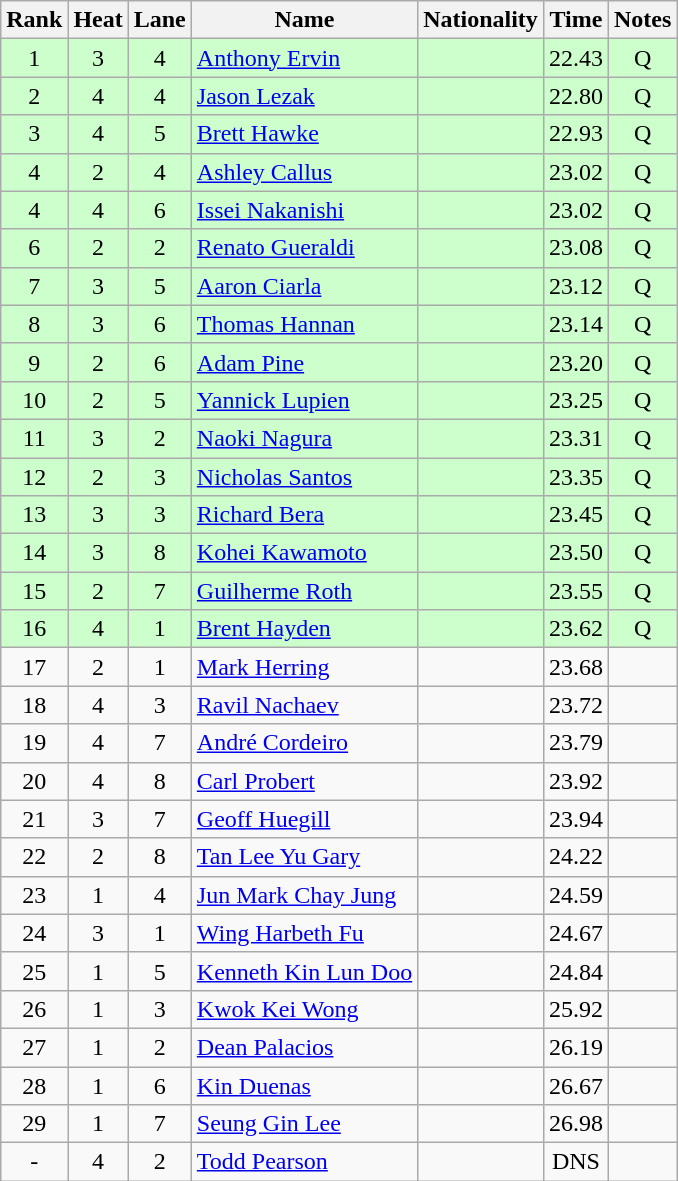<table class="wikitable sortable" style="text-align:center">
<tr>
<th>Rank</th>
<th>Heat</th>
<th>Lane</th>
<th>Name</th>
<th>Nationality</th>
<th>Time</th>
<th>Notes</th>
</tr>
<tr bgcolor=ccffcc>
<td>1</td>
<td>3</td>
<td>4</td>
<td align=left><a href='#'>Anthony Ervin</a></td>
<td align=left></td>
<td>22.43</td>
<td>Q</td>
</tr>
<tr bgcolor=ccffcc>
<td>2</td>
<td>4</td>
<td>4</td>
<td align=left><a href='#'>Jason Lezak</a></td>
<td align=left></td>
<td>22.80</td>
<td>Q</td>
</tr>
<tr bgcolor=ccffcc>
<td>3</td>
<td>4</td>
<td>5</td>
<td align=left><a href='#'>Brett Hawke</a></td>
<td align=left></td>
<td>22.93</td>
<td>Q</td>
</tr>
<tr bgcolor=ccffcc>
<td>4</td>
<td>2</td>
<td>4</td>
<td align=left><a href='#'>Ashley Callus</a></td>
<td align=left></td>
<td>23.02</td>
<td>Q</td>
</tr>
<tr bgcolor=ccffcc>
<td>4</td>
<td>4</td>
<td>6</td>
<td align=left><a href='#'>Issei Nakanishi</a></td>
<td align=left></td>
<td>23.02</td>
<td>Q</td>
</tr>
<tr bgcolor=ccffcc>
<td>6</td>
<td>2</td>
<td>2</td>
<td align=left><a href='#'>Renato Gueraldi</a></td>
<td align=left></td>
<td>23.08</td>
<td>Q</td>
</tr>
<tr bgcolor=ccffcc>
<td>7</td>
<td>3</td>
<td>5</td>
<td align=left><a href='#'>Aaron Ciarla</a></td>
<td align=left></td>
<td>23.12</td>
<td>Q</td>
</tr>
<tr bgcolor=ccffcc>
<td>8</td>
<td>3</td>
<td>6</td>
<td align=left><a href='#'>Thomas Hannan</a></td>
<td align=left></td>
<td>23.14</td>
<td>Q</td>
</tr>
<tr bgcolor=ccffcc>
<td>9</td>
<td>2</td>
<td>6</td>
<td align=left><a href='#'>Adam Pine</a></td>
<td align=left></td>
<td>23.20</td>
<td>Q</td>
</tr>
<tr bgcolor=ccffcc>
<td>10</td>
<td>2</td>
<td>5</td>
<td align=left><a href='#'>Yannick Lupien</a></td>
<td align=left></td>
<td>23.25</td>
<td>Q</td>
</tr>
<tr bgcolor=ccffcc>
<td>11</td>
<td>3</td>
<td>2</td>
<td align=left><a href='#'>Naoki Nagura</a></td>
<td align=left></td>
<td>23.31</td>
<td>Q</td>
</tr>
<tr bgcolor=ccffcc>
<td>12</td>
<td>2</td>
<td>3</td>
<td align=left><a href='#'>Nicholas Santos</a></td>
<td align=left></td>
<td>23.35</td>
<td>Q</td>
</tr>
<tr bgcolor=ccffcc>
<td>13</td>
<td>3</td>
<td>3</td>
<td align=left><a href='#'>Richard Bera</a></td>
<td align=left></td>
<td>23.45</td>
<td>Q</td>
</tr>
<tr bgcolor=ccffcc>
<td>14</td>
<td>3</td>
<td>8</td>
<td align=left><a href='#'>Kohei Kawamoto</a></td>
<td align=left></td>
<td>23.50</td>
<td>Q</td>
</tr>
<tr bgcolor=ccffcc>
<td>15</td>
<td>2</td>
<td>7</td>
<td align=left><a href='#'>Guilherme Roth</a></td>
<td align=left></td>
<td>23.55</td>
<td>Q</td>
</tr>
<tr bgcolor=ccffcc>
<td>16</td>
<td>4</td>
<td>1</td>
<td align=left><a href='#'>Brent Hayden</a></td>
<td align=left></td>
<td>23.62</td>
<td>Q</td>
</tr>
<tr>
<td>17</td>
<td>2</td>
<td>1</td>
<td align=left><a href='#'>Mark Herring</a></td>
<td align=left></td>
<td>23.68</td>
<td></td>
</tr>
<tr>
<td>18</td>
<td>4</td>
<td>3</td>
<td align=left><a href='#'>Ravil Nachaev</a></td>
<td align=left></td>
<td>23.72</td>
<td></td>
</tr>
<tr>
<td>19</td>
<td>4</td>
<td>7</td>
<td align=left><a href='#'>André Cordeiro</a></td>
<td align=left></td>
<td>23.79</td>
<td></td>
</tr>
<tr>
<td>20</td>
<td>4</td>
<td>8</td>
<td align=left><a href='#'>Carl Probert</a></td>
<td align=left></td>
<td>23.92</td>
<td></td>
</tr>
<tr>
<td>21</td>
<td>3</td>
<td>7</td>
<td align=left><a href='#'>Geoff Huegill</a></td>
<td align=left></td>
<td>23.94</td>
<td></td>
</tr>
<tr>
<td>22</td>
<td>2</td>
<td>8</td>
<td align=left><a href='#'>Tan Lee Yu Gary</a></td>
<td align=left></td>
<td>24.22</td>
<td></td>
</tr>
<tr>
<td>23</td>
<td>1</td>
<td>4</td>
<td align=left><a href='#'>Jun Mark Chay Jung</a></td>
<td align=left></td>
<td>24.59</td>
<td></td>
</tr>
<tr>
<td>24</td>
<td>3</td>
<td>1</td>
<td align=left><a href='#'>Wing Harbeth Fu</a></td>
<td align=left></td>
<td>24.67</td>
<td></td>
</tr>
<tr>
<td>25</td>
<td>1</td>
<td>5</td>
<td align=left><a href='#'>Kenneth Kin Lun Doo</a></td>
<td align=left></td>
<td>24.84</td>
<td></td>
</tr>
<tr>
<td>26</td>
<td>1</td>
<td>3</td>
<td align=left><a href='#'>Kwok Kei Wong</a></td>
<td align=left></td>
<td>25.92</td>
<td></td>
</tr>
<tr>
<td>27</td>
<td>1</td>
<td>2</td>
<td align=left><a href='#'>Dean Palacios</a></td>
<td align=left></td>
<td>26.19</td>
<td></td>
</tr>
<tr>
<td>28</td>
<td>1</td>
<td>6</td>
<td align=left><a href='#'>Kin Duenas</a></td>
<td align=left></td>
<td>26.67</td>
<td></td>
</tr>
<tr>
<td>29</td>
<td>1</td>
<td>7</td>
<td align=left><a href='#'>Seung Gin Lee</a></td>
<td align=left></td>
<td>26.98</td>
<td></td>
</tr>
<tr>
<td>-</td>
<td>4</td>
<td>2</td>
<td align=left><a href='#'>Todd Pearson</a></td>
<td align=left></td>
<td>DNS</td>
<td></td>
</tr>
</table>
